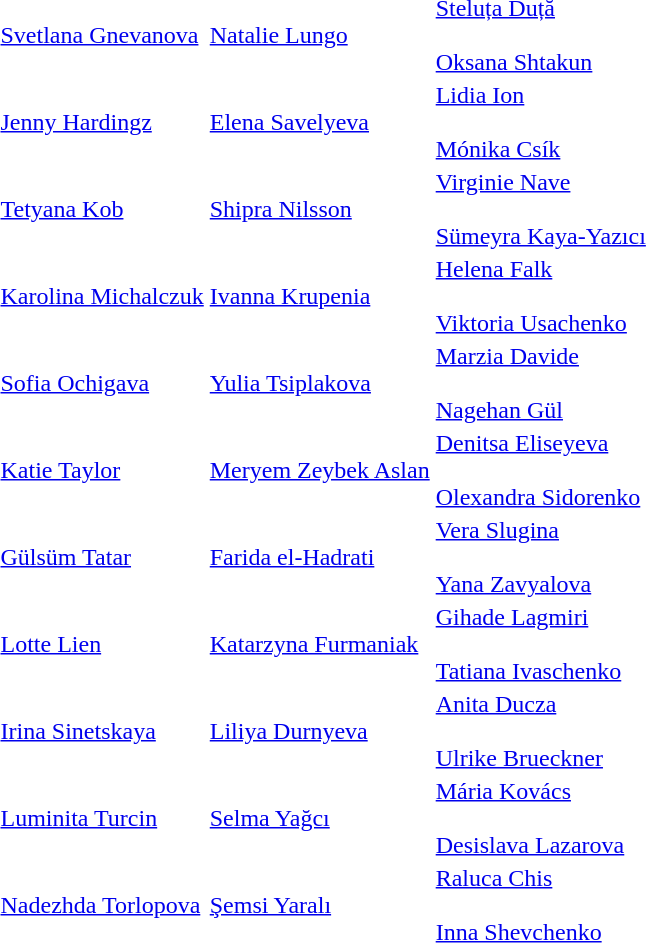<table>
<tr>
<td align="center"><strong></strong></td>
<td> <a href='#'>Svetlana Gnevanova</a></td>
<td> <a href='#'>Natalie Lungo</a></td>
<td> <a href='#'>Steluța Duță</a><br><br> <a href='#'>Oksana Shtakun</a></td>
</tr>
<tr>
<td align="center"><strong></strong></td>
<td> <a href='#'>Jenny Hardingz</a></td>
<td> <a href='#'>Elena Savelyeva</a></td>
<td> <a href='#'>Lidia Ion</a><br><br> <a href='#'>Mónika Csík</a></td>
</tr>
<tr>
<td align="center"><strong></strong></td>
<td> <a href='#'>Tetyana Kob</a></td>
<td> <a href='#'>Shipra Nilsson</a></td>
<td> <a href='#'>Virginie Nave</a><br><br> <a href='#'>Sümeyra Kaya-Yazıcı</a></td>
</tr>
<tr>
<td align="center"><strong></strong></td>
<td> <a href='#'>Karolina Michalczuk</a></td>
<td> <a href='#'>Ivanna Krupenia</a></td>
<td> <a href='#'>Helena Falk</a><br><br> <a href='#'>Viktoria Usachenko</a></td>
</tr>
<tr>
<td align="center"><strong></strong></td>
<td> <a href='#'>Sofia Ochigava</a></td>
<td> <a href='#'>Yulia Tsiplakova</a></td>
<td> <a href='#'>Marzia Davide</a><br><br> <a href='#'>Nagehan Gül</a></td>
</tr>
<tr>
<td align="center"><strong></strong></td>
<td> <a href='#'>Katie Taylor</a></td>
<td> <a href='#'>Meryem Zeybek Aslan</a></td>
<td> <a href='#'>Denitsa Eliseyeva</a><br><br> <a href='#'>Olexandra Sidorenko</a></td>
</tr>
<tr>
<td align="center"><strong></strong></td>
<td> <a href='#'>Gülsüm Tatar</a></td>
<td> <a href='#'>Farida el-Hadrati</a></td>
<td> <a href='#'>Vera Slugina</a><br><br> <a href='#'>Yana Zavyalova</a></td>
</tr>
<tr>
<td align="center"><strong></strong></td>
<td> <a href='#'>Lotte Lien</a></td>
<td> <a href='#'>Katarzyna Furmaniak</a></td>
<td> <a href='#'>Gihade Lagmiri</a><br><br> <a href='#'>Tatiana Ivaschenko</a></td>
</tr>
<tr>
<td align="center"><strong></strong></td>
<td> <a href='#'>Irina Sinetskaya</a></td>
<td> <a href='#'>Liliya Durnyeva</a></td>
<td> <a href='#'>Anita Ducza</a><br><br> <a href='#'>Ulrike Brueckner</a></td>
</tr>
<tr>
<td align="center"><strong></strong></td>
<td> <a href='#'>Luminita Turcin</a></td>
<td> <a href='#'>Selma Yağcı</a></td>
<td> <a href='#'>Mária Kovács</a><br><br> <a href='#'>Desislava Lazarova</a></td>
</tr>
<tr>
<td align="center"><strong></strong></td>
<td> <a href='#'>Nadezhda Torlopova</a></td>
<td> <a href='#'>Şemsi Yaralı</a></td>
<td> <a href='#'>Raluca Chis</a><br><br> <a href='#'>Inna Shevchenko</a></td>
</tr>
</table>
